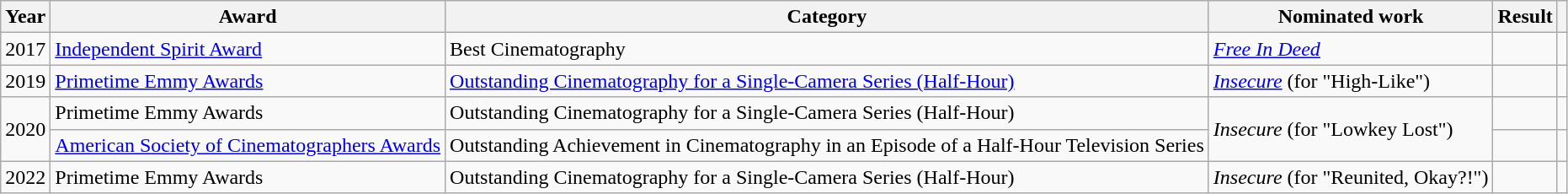<table class="wikitable sortable">
<tr>
<th>Year</th>
<th>Award</th>
<th>Category</th>
<th>Nominated work</th>
<th>Result</th>
<th></th>
</tr>
<tr>
<td>2017</td>
<td><a href='#'>Independent Spirit Award</a></td>
<td>Best Cinematography</td>
<td><em><a href='#'>Free In Deed</a></em></td>
<td></td>
<td></td>
</tr>
<tr>
<td>2019</td>
<td><a href='#'>Primetime Emmy Awards</a></td>
<td><a href='#'>Outstanding Cinematography for a Single-Camera Series (Half-Hour)</a></td>
<td><em><a href='#'>Insecure</a></em> (for "High-Like")</td>
<td></td>
<td></td>
</tr>
<tr>
<td rowspan="2">2020</td>
<td>Primetime Emmy Awards</td>
<td>Outstanding Cinematography for a Single-Camera Series (Half-Hour)</td>
<td rowspan="2"><em>Insecure</em> (for "Lowkey Lost")</td>
<td></td>
<td></td>
</tr>
<tr>
<td><a href='#'>American Society of Cinematographers Awards</a></td>
<td>Outstanding Achievement in Cinematography in an Episode of a Half-Hour Television Series</td>
<td></td>
<td></td>
</tr>
<tr>
<td>2022</td>
<td>Primetime Emmy Awards</td>
<td>Outstanding Cinematography for a Single-Camera Series (Half-Hour)</td>
<td><em>Insecure</em> (for "Reunited, Okay?!")</td>
<td></td>
<td></td>
</tr>
</table>
